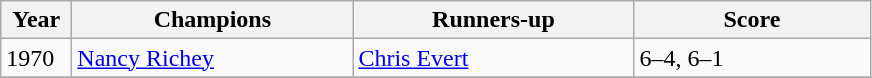<table class="wikitable">
<tr>
<th style="width:40px">Year</th>
<th style="width:180px">Champions</th>
<th style="width:180px">Runners-up</th>
<th style="width:150px" class="unsortable">Score</th>
</tr>
<tr>
<td>1970</td>
<td> <a href='#'>Nancy Richey</a></td>
<td> <a href='#'>Chris Evert</a></td>
<td>6–4, 6–1</td>
</tr>
<tr>
</tr>
</table>
